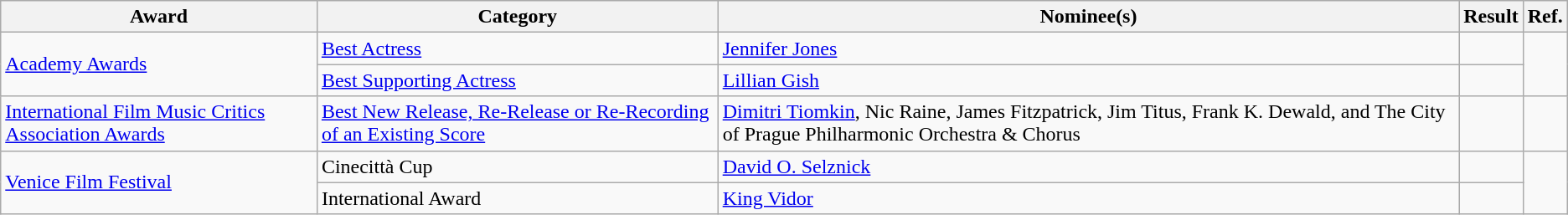<table class="wikitable plainrowheaders">
<tr>
<th>Award</th>
<th>Category</th>
<th>Nominee(s)</th>
<th>Result</th>
<th>Ref.</th>
</tr>
<tr>
<td rowspan="2"><a href='#'>Academy Awards</a></td>
<td><a href='#'>Best Actress</a></td>
<td><a href='#'>Jennifer Jones</a></td>
<td></td>
<td rowspan="2" align="center"></td>
</tr>
<tr>
<td><a href='#'>Best Supporting Actress</a></td>
<td><a href='#'>Lillian Gish</a></td>
<td></td>
</tr>
<tr>
<td><a href='#'>International Film Music Critics Association Awards</a></td>
<td><a href='#'>Best New Release, Re-Release or Re-Recording of an Existing Score</a></td>
<td><a href='#'>Dimitri Tiomkin</a>, Nic Raine, James Fitzpatrick, Jim Titus, Frank K. Dewald, and The City of Prague Philharmonic Orchestra & Chorus</td>
<td></td>
<td align="center"></td>
</tr>
<tr>
<td rowspan="2"><a href='#'>Venice Film Festival</a></td>
<td>Cinecittà Cup</td>
<td><a href='#'>David O. Selznick</a></td>
<td></td>
<td rowspan="2" align="center"></td>
</tr>
<tr>
<td>International Award</td>
<td><a href='#'>King Vidor</a></td>
<td></td>
</tr>
</table>
